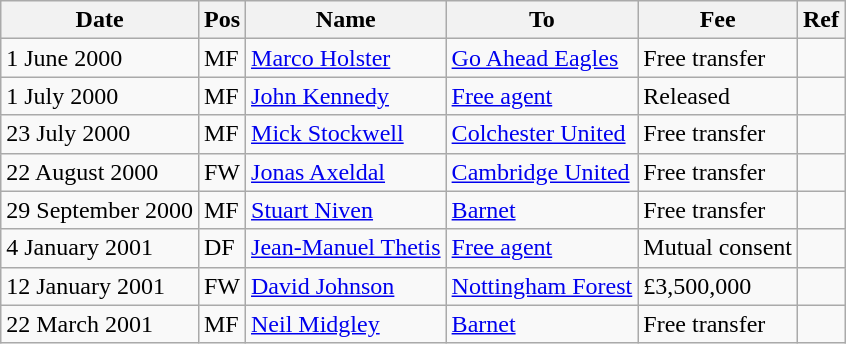<table class="wikitable">
<tr>
<th>Date</th>
<th>Pos</th>
<th>Name</th>
<th>To</th>
<th>Fee</th>
<th>Ref</th>
</tr>
<tr>
<td>1 June 2000</td>
<td>MF</td>
<td> <a href='#'>Marco Holster</a></td>
<td> <a href='#'>Go Ahead Eagles</a></td>
<td>Free transfer</td>
<td></td>
</tr>
<tr>
<td>1 July 2000</td>
<td>MF</td>
<td> <a href='#'>John Kennedy</a></td>
<td><a href='#'>Free agent</a></td>
<td>Released</td>
<td></td>
</tr>
<tr>
<td>23 July 2000</td>
<td>MF</td>
<td> <a href='#'>Mick Stockwell</a></td>
<td> <a href='#'>Colchester United</a></td>
<td>Free transfer</td>
<td></td>
</tr>
<tr>
<td>22 August 2000</td>
<td>FW</td>
<td> <a href='#'>Jonas Axeldal</a></td>
<td> <a href='#'>Cambridge United</a></td>
<td>Free transfer</td>
<td></td>
</tr>
<tr>
<td>29 September 2000</td>
<td>MF</td>
<td> <a href='#'>Stuart Niven</a></td>
<td> <a href='#'>Barnet</a></td>
<td>Free transfer</td>
<td></td>
</tr>
<tr>
<td>4 January 2001</td>
<td>DF</td>
<td> <a href='#'>Jean-Manuel Thetis</a></td>
<td><a href='#'>Free agent</a></td>
<td>Mutual consent</td>
<td></td>
</tr>
<tr>
<td>12 January 2001</td>
<td>FW</td>
<td> <a href='#'>David Johnson</a></td>
<td> <a href='#'>Nottingham Forest</a></td>
<td>£3,500,000</td>
<td></td>
</tr>
<tr>
<td>22 March 2001</td>
<td>MF</td>
<td> <a href='#'>Neil Midgley</a></td>
<td> <a href='#'>Barnet</a></td>
<td>Free transfer</td>
<td></td>
</tr>
</table>
